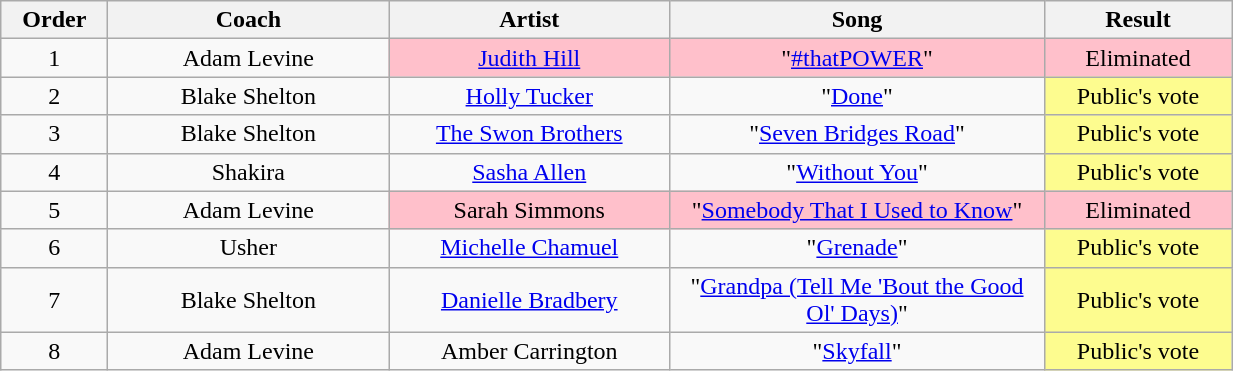<table class="wikitable" style="text-align:center; width:65%;">
<tr>
<th scope="col" style="width:05%;">Order</th>
<th scope="col" style="width:15%;">Coach</th>
<th scope="col" style="width:15%;">Artist</th>
<th scope="col" style="width:20%;">Song</th>
<th scope="col" style="width:10%;">Result</th>
</tr>
<tr>
<td scope="row">1</td>
<td>Adam Levine</td>
<td style="background:pink;"><a href='#'>Judith Hill</a></td>
<td style="background:pink;">"<a href='#'>#thatPOWER</a>"</td>
<td style="background:pink;">Eliminated</td>
</tr>
<tr>
<td scope="row">2</td>
<td>Blake Shelton</td>
<td><a href='#'>Holly Tucker</a></td>
<td>"<a href='#'>Done</a>"</td>
<td style="background:#fdfc8f;">Public's vote</td>
</tr>
<tr>
<td scope="row">3</td>
<td>Blake Shelton</td>
<td><a href='#'>The Swon Brothers</a></td>
<td>"<a href='#'>Seven Bridges Road</a>"</td>
<td style="background:#fdfc8f;">Public's vote</td>
</tr>
<tr>
<td scope="row">4</td>
<td>Shakira</td>
<td><a href='#'>Sasha Allen</a></td>
<td>"<a href='#'>Without You</a>"</td>
<td style="background:#fdfc8f;">Public's vote</td>
</tr>
<tr>
<td scope="row">5</td>
<td>Adam Levine</td>
<td style="background:pink;">Sarah Simmons</td>
<td style="background:pink;">"<a href='#'>Somebody That I Used to Know</a>"</td>
<td style="background:pink;">Eliminated</td>
</tr>
<tr>
<td scope="row">6</td>
<td>Usher</td>
<td><a href='#'>Michelle Chamuel</a></td>
<td>"<a href='#'>Grenade</a>"</td>
<td style="background:#fdfc8f;">Public's vote</td>
</tr>
<tr>
<td scope="row">7</td>
<td>Blake Shelton</td>
<td><a href='#'>Danielle Bradbery</a></td>
<td>"<a href='#'>Grandpa (Tell Me 'Bout the Good Ol' Days)</a>"</td>
<td style="background:#fdfc8f;">Public's vote</td>
</tr>
<tr>
<td scope="row">8</td>
<td>Adam Levine</td>
<td>Amber Carrington</td>
<td>"<a href='#'>Skyfall</a>"</td>
<td style="background:#fdfc8f;">Public's vote</td>
</tr>
</table>
